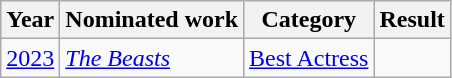<table class="wikitable sortable">
<tr>
<th>Year</th>
<th>Nominated work</th>
<th>Category</th>
<th>Result</th>
</tr>
<tr>
<td><a href='#'>2023</a></td>
<td><em><a href='#'>The Beasts</a></em></td>
<td><a href='#'>Best Actress</a></td>
<td></td>
</tr>
</table>
